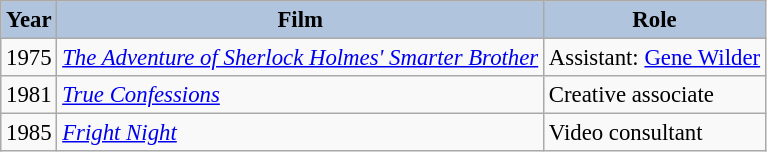<table class="wikitable" style="font-size:95%;">
<tr>
<th style="background:#B0C4DE;">Year</th>
<th style="background:#B0C4DE;">Film</th>
<th style="background:#B0C4DE;">Role</th>
</tr>
<tr>
<td>1975</td>
<td><em><a href='#'>The Adventure of Sherlock Holmes' Smarter Brother</a></em></td>
<td>Assistant: <a href='#'>Gene Wilder</a></td>
</tr>
<tr>
<td>1981</td>
<td><em><a href='#'>True Confessions</a></em></td>
<td>Creative associate</td>
</tr>
<tr>
<td>1985</td>
<td><em><a href='#'>Fright Night</a></em></td>
<td>Video consultant</td>
</tr>
</table>
